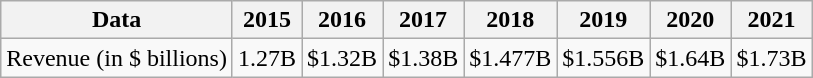<table class="wikitable">
<tr>
<th>Data</th>
<th>2015</th>
<th>2016</th>
<th>2017</th>
<th>2018</th>
<th>2019</th>
<th>2020</th>
<th>2021</th>
</tr>
<tr>
<td>Revenue (in $ billions)</td>
<td>1.27B</td>
<td>$1.32B</td>
<td>$1.38B</td>
<td>$1.477B</td>
<td>$1.556B</td>
<td>$1.64B</td>
<td>$1.73B</td>
</tr>
</table>
